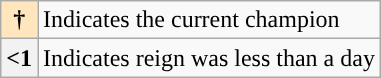<table class="wikitable">
<tr>
<th style="background-color: #ffe6bd;">†</th>
<td>Indicates the current champion</td>
</tr>
<tr>
<th><1</th>
<td>Indicates reign was less than a day</td>
</tr>
</table>
